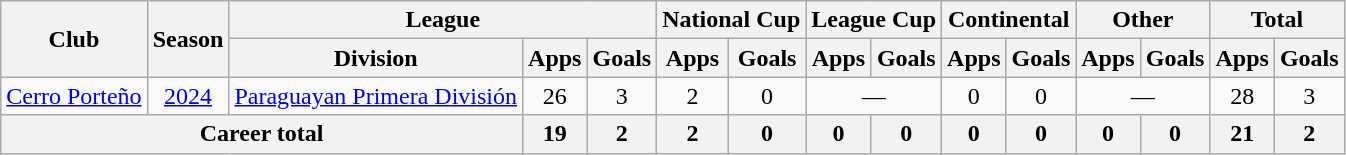<table class="wikitable" style="text-align: center">
<tr>
<th rowspan="2">Club</th>
<th rowspan="2">Season</th>
<th colspan="3">League</th>
<th colspan="2">National Cup</th>
<th colspan="2">League Cup</th>
<th colspan="2">Continental</th>
<th colspan="2">Other</th>
<th colspan="2">Total</th>
</tr>
<tr>
<th>Division</th>
<th>Apps</th>
<th>Goals</th>
<th>Apps</th>
<th>Goals</th>
<th>Apps</th>
<th>Goals</th>
<th>Apps</th>
<th>Goals</th>
<th>Apps</th>
<th>Goals</th>
<th>Apps</th>
<th>Goals</th>
</tr>
<tr>
<td><a href='#'>Cerro Porteño</a></td>
<td><a href='#'>2024</a></td>
<td><a href='#'>Paraguayan Primera División</a></td>
<td>26</td>
<td>3</td>
<td>2</td>
<td>0</td>
<td colspan="2">—</td>
<td>0</td>
<td>0</td>
<td colspan="2">—</td>
<td>28</td>
<td>3</td>
</tr>
<tr>
<th colspan="3">Career total</th>
<th>19</th>
<th>2</th>
<th>2</th>
<th>0</th>
<th>0</th>
<th>0</th>
<th>0</th>
<th>0</th>
<th>0</th>
<th>0</th>
<th>21</th>
<th>2</th>
</tr>
</table>
